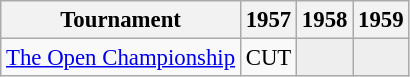<table class="wikitable" style="font-size:95%;text-align:center;">
<tr>
<th>Tournament</th>
<th>1957</th>
<th>1958</th>
<th>1959</th>
</tr>
<tr>
<td align=left><a href='#'>The Open Championship</a></td>
<td>CUT</td>
<td style="background:#eeeeee;"></td>
<td style="background:#eeeeee;"></td>
</tr>
</table>
